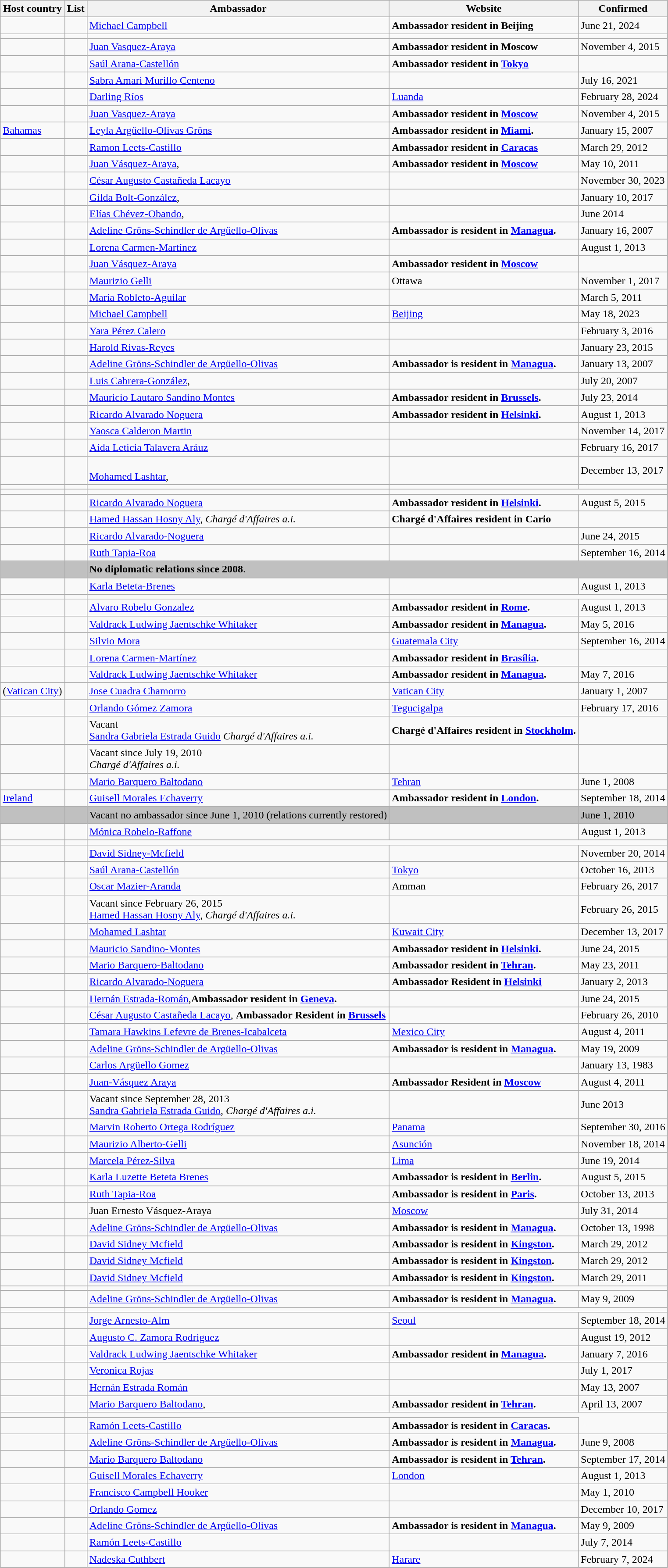<table class="wikitable sortable">
<tr>
<th>Host country</th>
<th>List</th>
<th>Ambassador</th>
<th>Website</th>
<th>Confirmed</th>
</tr>
<tr>
<td></td>
<td></td>
<td><a href='#'>Michael Campbell</a></td>
<td><strong>Ambassador resident in Beijing</strong></td>
<td>June 21, 2024</td>
</tr>
<tr>
<td></td>
<td></td>
<td></td>
<td></td>
<td></td>
</tr>
<tr>
<td></td>
<td></td>
<td><a href='#'>Juan Vasquez-Araya</a></td>
<td><strong>Ambassador resident in Moscow</strong></td>
<td>November 4, 2015</td>
</tr>
<tr>
<td></td>
<td></td>
<td><a href='#'>Saúl Arana-Castellón</a></td>
<td><strong>Ambassador resident in <a href='#'>Tokyo</a></strong></td>
<td></td>
</tr>
<tr>
<td></td>
<td></td>
<td><a href='#'>Sabra Amari Murillo Centeno</a></td>
<td></td>
<td>July 16, 2021</td>
</tr>
<tr>
<td></td>
<td></td>
<td><a href='#'>Darling Ríos</a></td>
<td><a href='#'>Luanda</a></td>
<td>February 28, 2024</td>
</tr>
<tr>
<td></td>
<td></td>
<td><a href='#'>Juan Vasquez-Araya</a></td>
<td><strong>Ambassador resident in <a href='#'>Moscow</a></strong></td>
<td>November 4, 2015</td>
</tr>
<tr>
<td> <a href='#'>Bahamas</a></td>
<td></td>
<td><a href='#'>Leyla Argüello-Olivas Gröns</a></td>
<td><strong>Ambassador resident in <a href='#'>Miami</a>.</strong></td>
<td>January 15, 2007</td>
</tr>
<tr>
<td></td>
<td></td>
<td><a href='#'>Ramon Leets-Castillo</a></td>
<td><strong>Ambassador resident in <a href='#'>Caracas</a></strong></td>
<td>March 29, 2012</td>
</tr>
<tr>
<td></td>
<td></td>
<td><a href='#'>Juan Vásquez-Araya</a>,</td>
<td><strong>Ambassador resident in <a href='#'>Moscow</a></strong></td>
<td>May 10, 2011</td>
</tr>
<tr>
<td></td>
<td></td>
<td><a href='#'>César Augusto Castañeda Lacayo</a></td>
<td></td>
<td>November 30, 2023</td>
</tr>
<tr>
<td></td>
<td></td>
<td><a href='#'>Gilda Bolt-González</a>,</td>
<td></td>
<td>January 10, 2017</td>
</tr>
<tr>
<td></td>
<td></td>
<td><a href='#'>Elías Chévez-Obando</a>,</td>
<td></td>
<td>June 2014</td>
</tr>
<tr>
<td></td>
<td></td>
<td><a href='#'>Adeline Gröns-Schindler de Argüello-Olivas</a></td>
<td><strong>Ambassador is resident in <a href='#'>Managua</a>.</strong></td>
<td>January 16, 2007</td>
</tr>
<tr>
<td></td>
<td></td>
<td><a href='#'>Lorena Carmen-Martínez</a></td>
<td></td>
<td>August 1, 2013</td>
</tr>
<tr>
<td></td>
<td></td>
<td><a href='#'>Juan Vásquez-Araya</a></td>
<td><strong>Ambassador resident in <a href='#'>Moscow</a></strong></td>
<td></td>
</tr>
<tr>
<td></td>
<td></td>
<td><a href='#'>Maurizio Gelli</a></td>
<td>Ottawa</td>
<td>November 1, 2017</td>
</tr>
<tr>
<td></td>
<td></td>
<td><a href='#'>María Robleto-Aguilar</a></td>
<td></td>
<td>March 5, 2011</td>
</tr>
<tr>
<td></td>
<td></td>
<td><a href='#'>Michael Campbell</a></td>
<td><a href='#'>Beijing</a></td>
<td>May 18, 2023</td>
</tr>
<tr>
<td></td>
<td></td>
<td><a href='#'>Yara Pérez Calero</a></td>
<td></td>
<td>February 3, 2016</td>
</tr>
<tr>
<td></td>
<td></td>
<td><a href='#'>Harold Rivas-Reyes</a></td>
<td></td>
<td>January 23, 2015</td>
</tr>
<tr>
<td></td>
<td></td>
<td><a href='#'>Adeline Gröns-Schindler de Argüello-Olivas</a></td>
<td><strong>Ambassador is resident in <a href='#'>Managua</a>.</strong></td>
<td>January 13, 2007</td>
</tr>
<tr>
<td></td>
<td></td>
<td><a href='#'>Luis Cabrera-González</a>,</td>
<td></td>
<td>July 20, 2007</td>
</tr>
<tr>
<td></td>
<td></td>
<td><a href='#'>Mauricio Lautaro Sandino Montes </a></td>
<td><strong>Ambassador resident in <a href='#'>Brussels</a>.</strong></td>
<td>July 23, 2014</td>
</tr>
<tr>
<td></td>
<td></td>
<td><a href='#'>Ricardo Alvarado Noguera</a></td>
<td><strong>Ambassador resident in <a href='#'>Helsinki</a>.</strong></td>
<td>August 1, 2013</td>
</tr>
<tr>
<td></td>
<td></td>
<td><a href='#'>Yaosca Calderon Martin</a></td>
<td></td>
<td>November 14, 2017</td>
</tr>
<tr>
<td></td>
<td></td>
<td><a href='#'>Aída Leticia Talavera Aráuz</a></td>
<td></td>
<td>February 16, 2017</td>
</tr>
<tr>
<td></td>
<td></td>
<td><br><a href='#'>Mohamed Lashtar</a>,</td>
<td></td>
<td>December 13, 2017</td>
</tr>
<tr>
<td></td>
<td></td>
<td></td>
<td></td>
<td></td>
</tr>
<tr>
<td></td>
<td></td>
<td></td>
</tr>
<tr>
<td></td>
<td></td>
<td><a href='#'>Ricardo Alvarado Noguera</a></td>
<td><strong>Ambassador resident in <a href='#'>Helsinki</a>.</strong></td>
<td>August 5, 2015</td>
</tr>
<tr>
<td></td>
<td></td>
<td><a href='#'>Hamed Hassan Hosny Aly</a>, <em>Chargé d'Affaires a.i.</em></td>
<td><strong>Chargé d'Affaires resident in Cario</strong></td>
<td></td>
</tr>
<tr>
<td></td>
<td></td>
<td><a href='#'>Ricardo Alvarado-Noguera</a></td>
<td></td>
<td>June 24, 2015</td>
</tr>
<tr>
<td></td>
<td></td>
<td><a href='#'>Ruth Tapia-Roa</a></td>
<td></td>
<td>September 16, 2014</td>
</tr>
<tr style="background:silver;">
<td></td>
<td></td>
<td colspan=3><strong>No diplomatic relations since 2008</strong>.</td>
</tr>
<tr>
<td></td>
<td></td>
<td><a href='#'>Karla Beteta-Brenes</a></td>
<td></td>
<td>August 1, 2013</td>
</tr>
<tr>
<td></td>
<td></td>
<td></td>
</tr>
<tr>
<td></td>
<td></td>
<td><a href='#'>Alvaro Robelo Gonzalez</a></td>
<td><strong>Ambassador resident in <a href='#'>Rome</a>.</strong></td>
<td>August 1, 2013</td>
</tr>
<tr>
<td></td>
<td></td>
<td><a href='#'>Valdrack Ludwing Jaentschke Whitaker</a></td>
<td><strong>Ambassador resident in <a href='#'>Managua</a>.</strong></td>
<td>May 5, 2016</td>
</tr>
<tr>
<td></td>
<td></td>
<td><a href='#'>Silvio Mora</a></td>
<td><a href='#'>Guatemala City</a></td>
<td>September 16, 2014</td>
</tr>
<tr>
<td></td>
<td></td>
<td><a href='#'>Lorena Carmen-Martínez</a></td>
<td><strong>Ambassador resident in <a href='#'>Brasília</a>.</strong></td>
<td></td>
</tr>
<tr>
<td></td>
<td></td>
<td><a href='#'>Valdrack Ludwing Jaentschke Whitaker</a></td>
<td><strong>Ambassador resident in <a href='#'>Managua</a>.</strong></td>
<td>May 7, 2016</td>
</tr>
<tr>
<td> (<a href='#'>Vatican City</a>)</td>
<td></td>
<td><a href='#'>Jose Cuadra Chamorro</a></td>
<td><a href='#'>Vatican City</a></td>
<td>January 1, 2007</td>
</tr>
<tr>
<td></td>
<td></td>
<td><a href='#'>Orlando Gómez Zamora</a></td>
<td><a href='#'>Tegucigalpa</a></td>
<td>February 17, 2016</td>
</tr>
<tr>
<td></td>
<td></td>
<td>Vacant<br><a href='#'>Sandra Gabriela Estrada Guido</a> <em>Chargé d'Affaires a.i.</em></td>
<td><strong>Chargé d'Affaires  resident in <a href='#'>Stockholm</a>.</strong></td>
</tr>
<tr>
<td></td>
<td></td>
<td>Vacant since July 19, 2010<br><em>Chargé d'Affaires a.i.</em></td>
<td></td>
<td></td>
</tr>
<tr>
<td></td>
<td></td>
<td><a href='#'>Mario Barquero Baltodano</a></td>
<td><a href='#'>Tehran</a></td>
<td>June 1, 2008</td>
</tr>
<tr>
<td> <a href='#'>Ireland</a></td>
<td></td>
<td><a href='#'>Guisell Morales Echaverry</a></td>
<td><strong>Ambassador resident in <a href='#'>London</a>.</strong></td>
<td>September 18, 2014</td>
</tr>
<tr style="background:silver;">
<td></td>
<td></td>
<td>Vacant no ambassador since June 1, 2010 (relations currently restored)</td>
<td></td>
<td>June 1, 2010</td>
</tr>
<tr>
<td></td>
<td></td>
<td><a href='#'>Mónica Robelo-Raffone</a></td>
<td></td>
<td>August 1, 2013</td>
</tr>
<tr>
<td></td>
<td></td>
</tr>
<tr>
<td></td>
<td></td>
<td><a href='#'>David Sidney-Mcfield</a></td>
<td></td>
<td>November 20, 2014</td>
</tr>
<tr>
<td></td>
<td></td>
<td><a href='#'>Saúl Arana-Castellón</a></td>
<td><a href='#'>Tokyo</a></td>
<td>October 16, 2013</td>
</tr>
<tr>
<td></td>
<td></td>
<td><a href='#'>Oscar Mazier-Aranda</a></td>
<td>Amman</td>
<td>February 26, 2017</td>
</tr>
<tr>
<td></td>
<td></td>
<td>Vacant since February 26, 2015<br><a href='#'>Hamed Hassan Hosny Aly</a>, <em>Chargé d'Affaires a.i.</em></td>
<td></td>
<td>February 26, 2015</td>
</tr>
<tr>
<td></td>
<td></td>
<td><a href='#'>Mohamed Lashtar</a></td>
<td><a href='#'>Kuwait City</a></td>
<td>December 13, 2017</td>
</tr>
<tr>
<td></td>
<td></td>
<td><a href='#'>Mauricio Sandino-Montes</a></td>
<td><strong>Ambassador resident in <a href='#'>Helsinki</a>.</strong></td>
<td>June 24, 2015</td>
</tr>
<tr>
<td></td>
<td></td>
<td><a href='#'>Mario Barquero-Baltodano</a></td>
<td><strong>Ambassador resident in <a href='#'>Tehran</a>.</strong></td>
<td>May 23, 2011</td>
</tr>
<tr>
<td></td>
<td></td>
<td><a href='#'>Ricardo Alvarado-Noguera</a></td>
<td><strong>Ambassador Resident in <a href='#'>Helsinki</a></strong></td>
<td>January 2, 2013</td>
</tr>
<tr>
<td></td>
<td></td>
<td><a href='#'>Hernán Estrada-Román</a>,<strong>Ambassador resident in <a href='#'>Geneva</a>.</strong></td>
<td></td>
<td>June 24, 2015</td>
</tr>
<tr>
<td></td>
<td></td>
<td><a href='#'>César Augusto Castañeda Lacayo</a>, <strong>Ambassador Resident in <a href='#'>Brussels</a></strong></td>
<td></td>
<td>February 26, 2010</td>
</tr>
<tr>
<td></td>
<td></td>
<td><a href='#'>Tamara Hawkins Lefevre de Brenes-Icabalceta</a></td>
<td><a href='#'>Mexico City</a></td>
<td>August 4, 2011</td>
</tr>
<tr>
<td></td>
<td></td>
<td><a href='#'>Adeline Gröns-Schindler de Argüello-Olivas</a></td>
<td><strong>Ambassador is resident in <a href='#'>Managua</a>.</strong></td>
<td>May 19, 2009</td>
</tr>
<tr>
<td></td>
<td></td>
<td><a href='#'>Carlos Argüello Gomez</a></td>
<td></td>
<td>January 13, 1983</td>
</tr>
<tr>
<td></td>
<td></td>
<td><a href='#'>Juan-Vásquez Araya</a></td>
<td><strong>Ambassador Resident in <a href='#'>Moscow</a></strong></td>
<td>August 4, 2011</td>
</tr>
<tr>
<td></td>
<td></td>
<td>Vacant since September 28, 2013<br><a href='#'>Sandra Gabriela Estrada Guido</a>, <em>Chargé d'Affaires a.i.</em></td>
<td></td>
<td>June 2013</td>
</tr>
<tr>
<td></td>
<td></td>
<td><a href='#'>Marvin Roberto Ortega Rodríguez</a></td>
<td><a href='#'>Panama</a></td>
<td>September 30, 2016</td>
</tr>
<tr>
<td></td>
<td></td>
<td><a href='#'>Maurizio Alberto-Gelli</a></td>
<td><a href='#'>Asunción</a></td>
<td>November 18, 2014</td>
</tr>
<tr>
<td></td>
<td></td>
<td><a href='#'>Marcela Pérez-Silva</a></td>
<td><a href='#'>Lima</a></td>
<td>June 19, 2014</td>
</tr>
<tr>
<td></td>
<td></td>
<td><a href='#'>Karla Luzette Beteta Brenes</a></td>
<td><strong>Ambassador is resident in <a href='#'>Berlin</a>.</strong></td>
<td>August 5, 2015</td>
</tr>
<tr>
<td></td>
<td></td>
<td><a href='#'>Ruth Tapia-Roa</a></td>
<td><strong>Ambassador is resident in <a href='#'>Paris</a>.</strong></td>
<td>October 13, 2013</td>
</tr>
<tr>
<td></td>
<td></td>
<td>Juan Ernesto Vásquez-Araya</td>
<td><a href='#'>Moscow</a></td>
<td>July 31, 2014</td>
</tr>
<tr>
<td></td>
<td></td>
<td><a href='#'>Adeline Gröns-Schindler de Argüello-Olivas</a></td>
<td><strong>Ambassador is resident in <a href='#'>Managua</a>.</strong></td>
<td>October 13, 1998</td>
</tr>
<tr>
<td></td>
<td></td>
<td><a href='#'>David Sidney Mcfield</a></td>
<td><strong>Ambassador is resident in <a href='#'>Kingston</a>.</strong></td>
<td>March 29, 2012</td>
</tr>
<tr>
<td></td>
<td></td>
<td><a href='#'>David Sidney Mcfield</a></td>
<td><strong>Ambassador is resident in <a href='#'>Kingston</a>.</strong></td>
<td>March 29, 2012</td>
</tr>
<tr>
<td></td>
<td></td>
<td><a href='#'>David Sidney Mcfield</a></td>
<td><strong>Ambassador is resident in <a href='#'>Kingston</a>.</strong></td>
<td>March 29, 2011</td>
</tr>
<tr>
<td></td>
<td></td>
</tr>
<tr>
<td></td>
<td></td>
<td><a href='#'>Adeline Gröns-Schindler de Argüello-Olivas</a></td>
<td><strong>Ambassador is resident in <a href='#'>Managua</a>.</strong></td>
<td>May 9, 2009</td>
</tr>
<tr>
<td></td>
<td></td>
</tr>
<tr>
<td></td>
<td></td>
<td><a href='#'>Jorge Arnesto-Alm</a></td>
<td><a href='#'>Seoul</a></td>
<td>September 18, 2014</td>
</tr>
<tr>
<td></td>
<td></td>
<td><a href='#'>Augusto C. Zamora Rodriguez</a></td>
<td></td>
<td>August 19, 2012</td>
</tr>
<tr>
<td></td>
<td></td>
<td><a href='#'>Valdrack Ludwing Jaentschke Whitaker</a></td>
<td><strong>Ambassador resident in <a href='#'>Managua</a>.</strong></td>
<td>January 7, 2016</td>
</tr>
<tr>
<td></td>
<td></td>
<td><a href='#'>Veronica Rojas</a></td>
<td></td>
<td>July 1, 2017</td>
</tr>
<tr>
<td></td>
<td></td>
<td><a href='#'>Hernán Estrada Román</a></td>
<td></td>
<td>May 13, 2007</td>
</tr>
<tr>
<td></td>
<td></td>
<td><a href='#'>Mario Barquero Baltodano</a>,</td>
<td><strong>Ambassador resident in <a href='#'>Tehran</a>.</strong></td>
<td>April 13, 2007</td>
</tr>
<tr>
<td></td>
<td></td>
</tr>
<tr>
<td></td>
<td></td>
<td><a href='#'>Ramón Leets-Castillo</a></td>
<td><strong>Ambassador is resident in <a href='#'>Caracas</a>.</strong></td>
</tr>
<tr>
<td></td>
<td></td>
<td><a href='#'>Adeline Gröns-Schindler de Argüello-Olivas</a></td>
<td><strong>Ambassador is resident in <a href='#'>Managua</a>.</strong></td>
<td>June 9, 2008</td>
</tr>
<tr>
<td></td>
<td></td>
<td><a href='#'>Mario Barquero Baltodano</a></td>
<td><strong>Ambassador is resident in <a href='#'>Tehran</a>.</strong></td>
<td>September 17, 2014</td>
</tr>
<tr>
<td></td>
<td></td>
<td><a href='#'>Guisell Morales Echaverry</a></td>
<td><a href='#'>London</a> </td>
<td>August 1, 2013</td>
</tr>
<tr>
<td></td>
<td></td>
<td><a href='#'>Francisco Campbell Hooker</a></td>
<td></td>
<td>May 1, 2010</td>
</tr>
<tr>
<td></td>
<td></td>
<td><a href='#'>Orlando Gomez</a></td>
<td></td>
<td>December 10, 2017</td>
</tr>
<tr>
<td></td>
<td></td>
<td><a href='#'>Adeline Gröns-Schindler de Argüello-Olivas</a></td>
<td><strong>Ambassador is resident in <a href='#'>Managua</a>.</strong></td>
<td>May 9, 2009</td>
</tr>
<tr>
<td></td>
<td></td>
<td><a href='#'>Ramón Leets-Castillo</a></td>
<td></td>
<td>July 7, 2014</td>
</tr>
<tr>
<td></td>
<td></td>
<td><a href='#'>Nadeska Cuthbert</a></td>
<td><a href='#'>Harare</a></td>
<td>February 7, 2024</td>
</tr>
</table>
